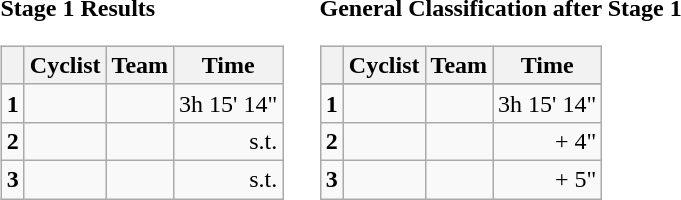<table>
<tr>
<td><strong>Stage 1 Results</strong><br><table class="wikitable">
<tr>
<th></th>
<th>Cyclist</th>
<th>Team</th>
<th>Time</th>
</tr>
<tr>
<td><strong>1</strong></td>
<td></td>
<td></td>
<td align=right>3h 15' 14"</td>
</tr>
<tr>
<td><strong>2</strong></td>
<td></td>
<td></td>
<td align=right>s.t.</td>
</tr>
<tr>
<td><strong>3</strong></td>
<td></td>
<td></td>
<td align=right>s.t.</td>
</tr>
</table>
</td>
<td></td>
<td><strong>General Classification after Stage 1</strong><br><table class="wikitable">
<tr>
<th></th>
<th>Cyclist</th>
<th>Team</th>
<th>Time</th>
</tr>
<tr>
</tr>
<tr>
<td><strong>1</strong></td>
<td> </td>
<td></td>
<td align=right>3h 15' 14"</td>
</tr>
<tr>
<td><strong>2</strong></td>
<td></td>
<td></td>
<td align=right>+ 4"</td>
</tr>
<tr>
<td><strong>3</strong></td>
<td> </td>
<td></td>
<td align=right>+ 5"</td>
</tr>
</table>
</td>
</tr>
</table>
